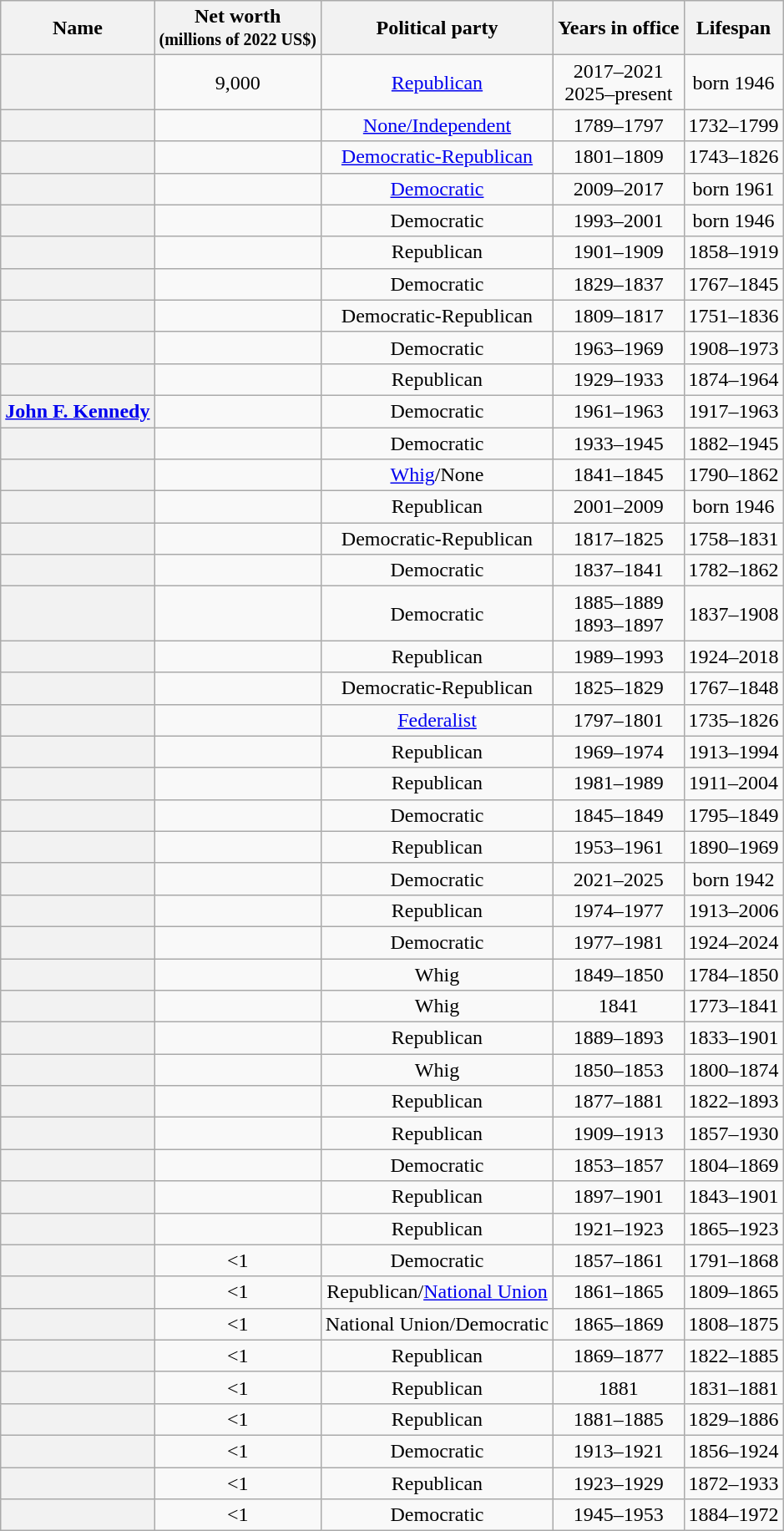<table class="wikitable sortable" style="text-align:center;">
<tr>
<th scope="col">Name</th>
<th scope="col">Net worth<br><small>(millions of 2022 US$)</small></th>
<th>Political party</th>
<th scope="col">Years in office</th>
<th scope="col">Lifespan</th>
</tr>
<tr>
<th scope="row"></th>
<td>9,000</td>
<td><a href='#'>Republican</a></td>
<td>2017–2021<br>2025–present</td>
<td>born 1946</td>
</tr>
<tr>
<th scope="row"></th>
<td></td>
<td><a href='#'>None/Independent</a></td>
<td>1789–1797</td>
<td>1732–1799</td>
</tr>
<tr>
<th scope="row"></th>
<td></td>
<td><a href='#'>Democratic-Republican</a></td>
<td>1801–1809</td>
<td>1743–1826</td>
</tr>
<tr>
<th scope="row"></th>
<td></td>
<td><a href='#'>Democratic</a></td>
<td>2009–2017</td>
<td>born 1961</td>
</tr>
<tr>
<th scope="row"></th>
<td></td>
<td>Democratic</td>
<td>1993–2001</td>
<td>born 1946</td>
</tr>
<tr>
<th scope="row"></th>
<td></td>
<td>Republican</td>
<td>1901–1909</td>
<td>1858–1919</td>
</tr>
<tr>
<th scope="row"></th>
<td></td>
<td>Democratic</td>
<td>1829–1837</td>
<td>1767–1845</td>
</tr>
<tr>
<th scope="row"></th>
<td></td>
<td>Democratic-Republican</td>
<td>1809–1817</td>
<td>1751–1836</td>
</tr>
<tr>
<th scope="row"></th>
<td></td>
<td>Democratic</td>
<td>1963–1969</td>
<td>1908–1973</td>
</tr>
<tr>
<th scope="row"></th>
<td></td>
<td>Republican</td>
<td>1929–1933</td>
<td>1874–1964</td>
</tr>
<tr>
<th><a href='#'>John F. Kennedy</a></th>
<td></td>
<td>Democratic</td>
<td>1961–1963</td>
<td>1917–1963</td>
</tr>
<tr>
<th scope="row"></th>
<td></td>
<td>Democratic</td>
<td>1933–1945</td>
<td>1882–1945</td>
</tr>
<tr>
<th scope="row"></th>
<td></td>
<td><a href='#'>Whig</a>/None</td>
<td>1841–1845</td>
<td>1790–1862</td>
</tr>
<tr>
<th scope="row"></th>
<td></td>
<td>Republican</td>
<td>2001–2009</td>
<td>born 1946</td>
</tr>
<tr>
<th scope="row"></th>
<td></td>
<td>Democratic-Republican</td>
<td>1817–1825</td>
<td>1758–1831</td>
</tr>
<tr>
<th scope="row"></th>
<td></td>
<td>Democratic</td>
<td>1837–1841</td>
<td>1782–1862</td>
</tr>
<tr>
<th scope="row"></th>
<td></td>
<td>Democratic</td>
<td>1885–1889<br>1893–1897</td>
<td>1837–1908</td>
</tr>
<tr>
<th scope="row"></th>
<td></td>
<td>Republican</td>
<td>1989–1993</td>
<td>1924–2018</td>
</tr>
<tr>
<th scope="row"></th>
<td></td>
<td>Democratic-Republican</td>
<td>1825–1829</td>
<td>1767–1848</td>
</tr>
<tr>
<th scope="row"></th>
<td></td>
<td><a href='#'>Federalist</a></td>
<td>1797–1801</td>
<td>1735–1826</td>
</tr>
<tr>
<th scope="row"></th>
<td></td>
<td>Republican</td>
<td>1969–1974</td>
<td>1913–1994</td>
</tr>
<tr>
<th scope="row"></th>
<td></td>
<td>Republican</td>
<td>1981–1989</td>
<td>1911–2004</td>
</tr>
<tr>
<th scope="row"></th>
<td></td>
<td>Democratic</td>
<td>1845–1849</td>
<td>1795–1849</td>
</tr>
<tr present>
<th scope="row"></th>
<td></td>
<td>Republican</td>
<td>1953–1961</td>
<td>1890–1969</td>
</tr>
<tr>
<th scope="row"></th>
<td></td>
<td>Democratic</td>
<td>2021–2025</td>
<td>born 1942</td>
</tr>
<tr>
<th scope="row"></th>
<td></td>
<td>Republican</td>
<td>1974–1977</td>
<td>1913–2006</td>
</tr>
<tr>
<th scope="row"></th>
<td></td>
<td>Democratic</td>
<td>1977–1981</td>
<td>1924–2024</td>
</tr>
<tr>
<th scope="row"></th>
<td></td>
<td>Whig</td>
<td>1849–1850</td>
<td>1784–1850</td>
</tr>
<tr>
<th scope="row"></th>
<td></td>
<td>Whig</td>
<td>1841</td>
<td>1773–1841</td>
</tr>
<tr>
<th scope="row"></th>
<td></td>
<td>Republican</td>
<td>1889–1893</td>
<td>1833–1901</td>
</tr>
<tr>
<th scope="row"></th>
<td></td>
<td>Whig</td>
<td>1850–1853</td>
<td>1800–1874</td>
</tr>
<tr>
<th scope="row"></th>
<td></td>
<td>Republican</td>
<td>1877–1881</td>
<td>1822–1893</td>
</tr>
<tr>
<th scope="row"></th>
<td></td>
<td>Republican</td>
<td>1909–1913</td>
<td>1857–1930</td>
</tr>
<tr>
<th scope="row"></th>
<td></td>
<td>Democratic</td>
<td>1853–1857</td>
<td>1804–1869</td>
</tr>
<tr>
<th scope="row"></th>
<td></td>
<td>Republican</td>
<td>1897–1901</td>
<td>1843–1901</td>
</tr>
<tr>
<th scope="row"></th>
<td></td>
<td>Republican</td>
<td>1921–1923</td>
<td>1865–1923</td>
</tr>
<tr>
<th scope="row"></th>
<td><1</td>
<td>Democratic</td>
<td>1857–1861</td>
<td>1791–1868</td>
</tr>
<tr>
<th scope="row"></th>
<td><1</td>
<td>Republican/<a href='#'>National Union</a></td>
<td>1861–1865</td>
<td>1809–1865</td>
</tr>
<tr>
<th scope="row"></th>
<td><1</td>
<td>National Union/Democratic</td>
<td>1865–1869</td>
<td>1808–1875</td>
</tr>
<tr>
<th scope="row"></th>
<td><1</td>
<td>Republican</td>
<td>1869–1877</td>
<td>1822–1885</td>
</tr>
<tr>
<th scope="row"></th>
<td><1</td>
<td>Republican</td>
<td>1881</td>
<td>1831–1881</td>
</tr>
<tr>
<th scope="row"></th>
<td><1</td>
<td>Republican</td>
<td>1881–1885</td>
<td>1829–1886</td>
</tr>
<tr>
<th scope="row"></th>
<td><1</td>
<td>Democratic</td>
<td>1913–1921</td>
<td>1856–1924</td>
</tr>
<tr>
<th scope="row"></th>
<td><1</td>
<td>Republican</td>
<td>1923–1929</td>
<td>1872–1933</td>
</tr>
<tr>
<th scope="row"></th>
<td><1</td>
<td>Democratic</td>
<td>1945–1953</td>
<td>1884–1972</td>
</tr>
</table>
